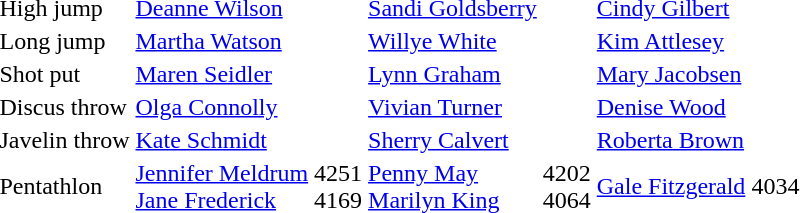<table>
<tr>
<td>High jump</td>
<td><a href='#'>Deanne Wilson</a></td>
<td></td>
<td><a href='#'>Sandi Goldsberry</a></td>
<td></td>
<td><a href='#'>Cindy Gilbert</a></td>
<td></td>
</tr>
<tr>
<td>Long jump</td>
<td><a href='#'>Martha Watson</a></td>
<td></td>
<td><a href='#'>Willye White</a></td>
<td></td>
<td><a href='#'>Kim Attlesey</a></td>
<td></td>
</tr>
<tr>
<td>Shot put</td>
<td><a href='#'>Maren Seidler</a></td>
<td></td>
<td><a href='#'>Lynn Graham</a></td>
<td></td>
<td><a href='#'>Mary Jacobsen</a></td>
<td></td>
</tr>
<tr>
<td>Discus throw</td>
<td><a href='#'>Olga Connolly</a></td>
<td></td>
<td><a href='#'>Vivian Turner</a></td>
<td></td>
<td><a href='#'>Denise Wood</a></td>
<td></td>
</tr>
<tr>
<td>Javelin throw</td>
<td><a href='#'>Kate Schmidt</a></td>
<td></td>
<td><a href='#'>Sherry Calvert</a></td>
<td></td>
<td><a href='#'>Roberta Brown</a></td>
<td></td>
</tr>
<tr>
<td>Pentathlon</td>
<td><a href='#'>Jennifer Meldrum</a> <br><a href='#'>Jane Frederick</a></td>
<td>4251<br>4169</td>
<td><a href='#'>Penny May</a> <br><a href='#'>Marilyn King</a></td>
<td>4202<br>4064</td>
<td><a href='#'>Gale Fitzgerald</a></td>
<td>4034</td>
</tr>
</table>
